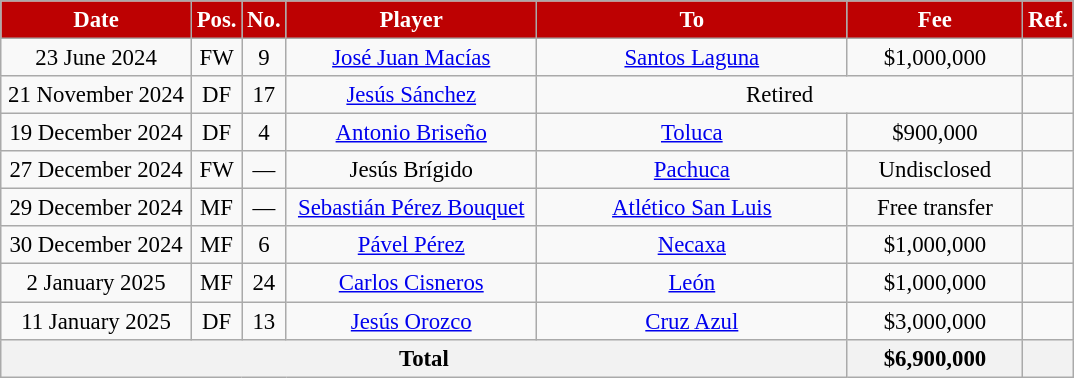<table class="wikitable" style="text-align:center; font-size:95%; ">
<tr>
<th style="background:#bd0102; color:#FFFFFF; width:120px;">Date</th>
<th style="background:#bd0102; color:#FFFFFF; width:20px;">Pos.</th>
<th style="background:#bd0102; color:#FFFFFF; width:20px;">No.</th>
<th style="background:#bd0102; color:#FFFFFF; width:160px;">Player</th>
<th style="background:#bd0102; color:#FFFFFF; width:200px;">To</th>
<th style="background:#bd0102; color:#FFFFFF; width:110px;">Fee</th>
<th style="background:#bd0102; color:#FFFFFF; width:25px;">Ref.</th>
</tr>
<tr>
<td>23 June 2024</td>
<td>FW</td>
<td>9</td>
<td> <a href='#'>José Juan Macías</a></td>
<td><a href='#'>Santos Laguna</a></td>
<td>$1,000,000</td>
<td></td>
</tr>
<tr>
<td>21 November 2024</td>
<td>DF</td>
<td>17</td>
<td> <a href='#'>Jesús Sánchez</a></td>
<td align=center colspan="2">Retired</td>
<td></td>
</tr>
<tr>
<td>19 December 2024</td>
<td>DF</td>
<td>4</td>
<td> <a href='#'>Antonio Briseño</a></td>
<td><a href='#'>Toluca</a></td>
<td>$900,000</td>
<td></td>
</tr>
<tr>
<td>27 December 2024</td>
<td>FW</td>
<td>—</td>
<td> Jesús Brígido</td>
<td><a href='#'>Pachuca</a></td>
<td>Undisclosed</td>
<td></td>
</tr>
<tr>
<td>29 December 2024</td>
<td>MF</td>
<td>—</td>
<td> <a href='#'>Sebastián Pérez Bouquet</a></td>
<td><a href='#'>Atlético San Luis</a></td>
<td>Free transfer</td>
<td></td>
</tr>
<tr>
<td>30 December 2024</td>
<td>MF</td>
<td>6</td>
<td> <a href='#'>Pável Pérez</a></td>
<td><a href='#'>Necaxa</a></td>
<td>$1,000,000</td>
<td></td>
</tr>
<tr>
<td>2 January 2025</td>
<td>MF</td>
<td>24</td>
<td> <a href='#'>Carlos Cisneros</a></td>
<td><a href='#'>León</a></td>
<td>$1,000,000</td>
<td></td>
</tr>
<tr>
<td>11 January 2025</td>
<td>DF</td>
<td>13</td>
<td> <a href='#'>Jesús Orozco</a></td>
<td><a href='#'>Cruz Azul</a></td>
<td>$3,000,000</td>
<td></td>
</tr>
<tr>
<th colspan="5">Total</th>
<th colspan="1">$6,900,000</th>
<th colspan="2"></th>
</tr>
</table>
